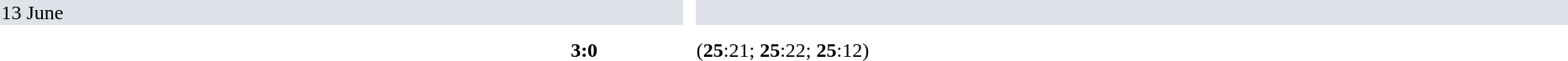<table width=100% cellspacing=10>
<tr>
<th width=20%></th>
<th width=12%></th>
<th></th>
</tr>
<tr bgcolor="#dfe2e9">
<td colspan="4">13 June</td>
<td></td>
</tr>
<tr>
<td></td>
<td align=right><strong></strong></td>
<td align=center><strong>3:0</strong></td>
<td></td>
<td>(<strong>25</strong>:21; <strong>25</strong>:22; <strong>25</strong>:12)</td>
</tr>
</table>
